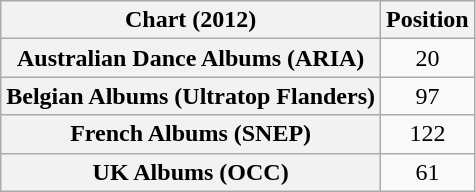<table class="wikitable sortable plainrowheaders" style="text-align:center">
<tr>
<th scope="col">Chart (2012)</th>
<th scope="col">Position</th>
</tr>
<tr>
<th scope="row">Australian Dance Albums (ARIA)</th>
<td>20</td>
</tr>
<tr>
<th scope="row">Belgian Albums (Ultratop Flanders)</th>
<td>97</td>
</tr>
<tr>
<th scope="row">French Albums (SNEP)</th>
<td>122</td>
</tr>
<tr>
<th scope="row">UK Albums (OCC)</th>
<td>61</td>
</tr>
</table>
